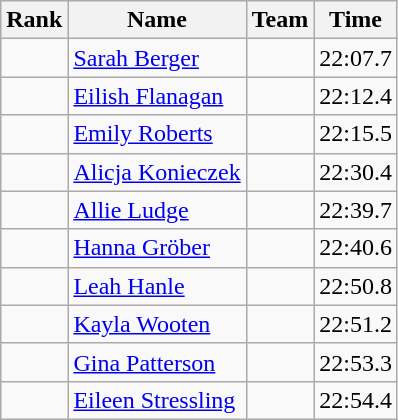<table class="wikitable sortable" style="text-align:center">
<tr>
<th>Rank</th>
<th>Name</th>
<th>Team</th>
<th>Time</th>
</tr>
<tr>
<td></td>
<td align=left> <a href='#'>Sarah Berger</a></td>
<td></td>
<td>22:07.7</td>
</tr>
<tr>
<td></td>
<td align=left> <a href='#'>Eilish Flanagan</a></td>
<td></td>
<td>22:12.4</td>
</tr>
<tr>
<td></td>
<td align=left> <a href='#'>Emily Roberts</a></td>
<td></td>
<td>22:15.5</td>
</tr>
<tr>
<td></td>
<td align=left> <a href='#'>Alicja Konieczek</a></td>
<td></td>
<td>22:30.4</td>
</tr>
<tr>
<td></td>
<td align=left> <a href='#'>Allie Ludge</a></td>
<td></td>
<td>22:39.7</td>
</tr>
<tr>
<td></td>
<td align=left> <a href='#'>Hanna Gröber</a></td>
<td></td>
<td>22:40.6</td>
</tr>
<tr>
<td></td>
<td align=left> <a href='#'>Leah Hanle</a></td>
<td></td>
<td>22:50.8</td>
</tr>
<tr>
<td></td>
<td align=left> <a href='#'>Kayla Wooten</a></td>
<td></td>
<td>22:51.2</td>
</tr>
<tr>
<td></td>
<td align=left> <a href='#'>Gina Patterson</a></td>
<td></td>
<td>22:53.3</td>
</tr>
<tr>
<td></td>
<td align=left> <a href='#'>Eileen Stressling</a></td>
<td></td>
<td>22:54.4</td>
</tr>
</table>
